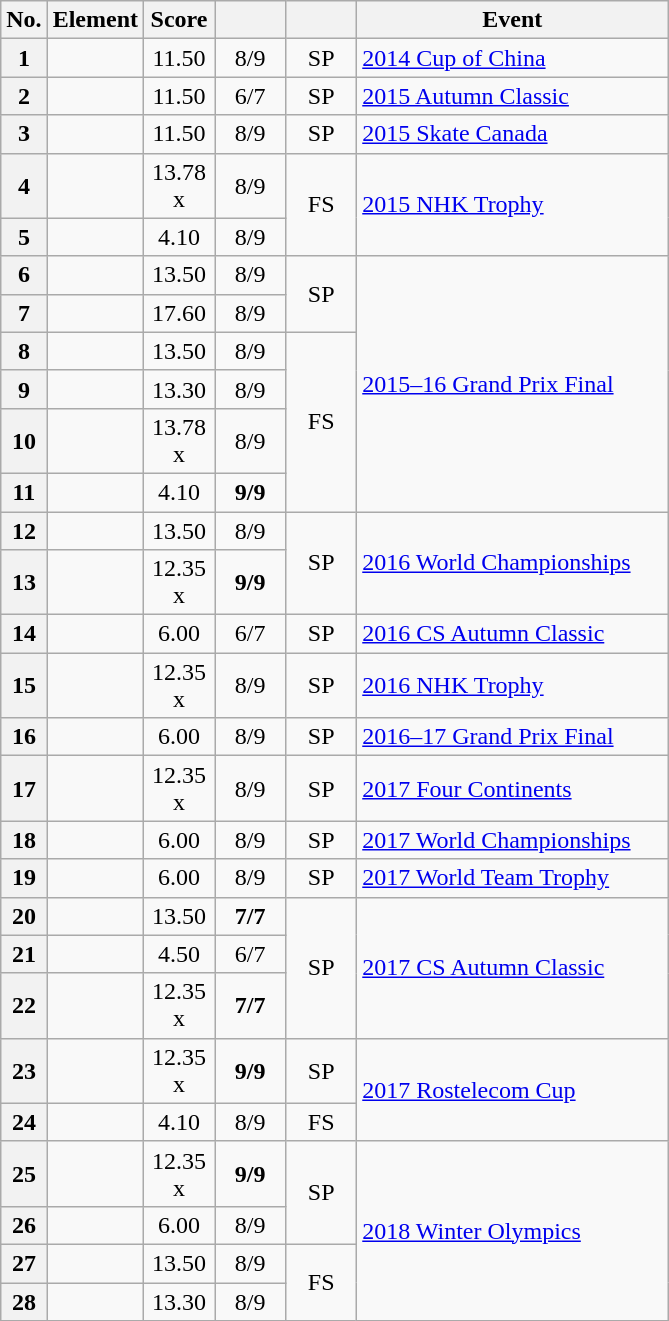<table class="wikitable sortable" style="text-align:center;">
<tr>
<th scope=col>No.</th>
<th scope=col width=50px>Element</th>
<th scope=col width=40px>Score</th>
<th scope=col width=40px></th>
<th scope=col width=40px></th>
<th scope=col width=200px>Event</th>
</tr>
<tr>
<th scope=row>1</th>
<td></td>
<td>11.50</td>
<td>8/9</td>
<td>SP</td>
<td align=left><a href='#'>2014 Cup of China</a></td>
</tr>
<tr>
<th scope=row>2</th>
<td></td>
<td>11.50</td>
<td>6/7</td>
<td>SP</td>
<td align=left><a href='#'>2015 Autumn Classic</a></td>
</tr>
<tr>
<th scope=row>3</th>
<td></td>
<td>11.50</td>
<td>8/9</td>
<td>SP</td>
<td align=left><a href='#'>2015 Skate Canada</a></td>
</tr>
<tr>
<th scope=row>4</th>
<td></td>
<td>13.78 x</td>
<td>8/9</td>
<td rowspan=2>FS</td>
<td rowspan=2 align=left><a href='#'>2015 NHK Trophy</a></td>
</tr>
<tr>
<th scope=row>5</th>
<td></td>
<td>4.10</td>
<td>8/9</td>
</tr>
<tr>
<th scope=row>6</th>
<td></td>
<td>13.50</td>
<td>8/9</td>
<td rowspan=2>SP</td>
<td rowspan=6 align=left><a href='#'>2015–16 Grand Prix Final</a></td>
</tr>
<tr>
<th scope=row>7</th>
<td></td>
<td>17.60</td>
<td>8/9</td>
</tr>
<tr>
<th scope=row>8</th>
<td></td>
<td>13.50</td>
<td>8/9</td>
<td rowspan=4>FS</td>
</tr>
<tr>
<th scope=row>9</th>
<td></td>
<td>13.30</td>
<td>8/9</td>
</tr>
<tr>
<th scope=row>10</th>
<td></td>
<td>13.78 x</td>
<td>8/9</td>
</tr>
<tr>
<th scope=row>11</th>
<td></td>
<td>4.10</td>
<td><strong>9/9</strong></td>
</tr>
<tr>
<th scope=row>12</th>
<td></td>
<td>13.50</td>
<td>8/9</td>
<td rowspan=2>SP</td>
<td rowspan=2 align=left><a href='#'>2016 World Championships</a></td>
</tr>
<tr>
<th scope=row>13</th>
<td></td>
<td>12.35 x</td>
<td><strong>9/9</strong></td>
</tr>
<tr>
<th scope=row>14</th>
<td></td>
<td>6.00</td>
<td>6/7</td>
<td>SP</td>
<td align=left><a href='#'>2016 CS Autumn Classic</a></td>
</tr>
<tr>
<th scope=row>15</th>
<td></td>
<td>12.35 x</td>
<td>8/9</td>
<td>SP</td>
<td align=left><a href='#'>2016 NHK Trophy</a></td>
</tr>
<tr>
<th scope=row>16</th>
<td></td>
<td>6.00</td>
<td>8/9</td>
<td>SP</td>
<td align=left><a href='#'>2016–17 Grand Prix Final</a></td>
</tr>
<tr>
<th scope=row>17</th>
<td></td>
<td>12.35 x</td>
<td>8/9</td>
<td>SP</td>
<td align=left><a href='#'>2017 Four Continents</a></td>
</tr>
<tr>
<th scope=row>18</th>
<td></td>
<td>6.00</td>
<td>8/9</td>
<td>SP</td>
<td align=left><a href='#'>2017 World Championships</a></td>
</tr>
<tr>
<th scope=row>19</th>
<td></td>
<td>6.00</td>
<td>8/9</td>
<td>SP</td>
<td align=left><a href='#'>2017 World Team Trophy</a></td>
</tr>
<tr>
<th scope=row>20</th>
<td></td>
<td>13.50</td>
<td><strong>7/7</strong></td>
<td rowspan=3>SP</td>
<td rowspan=3 align=left><a href='#'>2017 CS Autumn Classic</a></td>
</tr>
<tr>
<th scope=row>21</th>
<td></td>
<td>4.50</td>
<td>6/7</td>
</tr>
<tr>
<th scope=row>22</th>
<td></td>
<td>12.35 x</td>
<td><strong>7/7</strong></td>
</tr>
<tr>
<th scope=row>23</th>
<td></td>
<td>12.35 x</td>
<td><strong>9/9</strong></td>
<td>SP</td>
<td rowspan=2 align=left><a href='#'>2017 Rostelecom Cup</a></td>
</tr>
<tr>
<th scope=row>24</th>
<td></td>
<td>4.10</td>
<td>8/9</td>
<td>FS</td>
</tr>
<tr>
<th scope=row>25</th>
<td></td>
<td>12.35 x</td>
<td><strong>9/9</strong></td>
<td rowspan=2>SP</td>
<td rowspan=4 align=left><a href='#'>2018 Winter Olympics</a></td>
</tr>
<tr>
<th scope=row>26</th>
<td></td>
<td>6.00</td>
<td>8/9</td>
</tr>
<tr>
<th scope=row>27</th>
<td></td>
<td>13.50</td>
<td>8/9</td>
<td rowspan=2>FS</td>
</tr>
<tr>
<th scope=row>28</th>
<td></td>
<td>13.30</td>
<td>8/9</td>
</tr>
</table>
